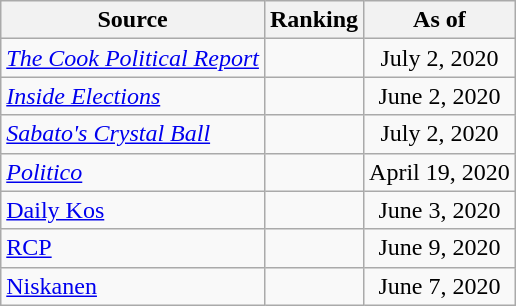<table class="wikitable" style="text-align:center">
<tr>
<th>Source</th>
<th>Ranking</th>
<th>As of</th>
</tr>
<tr>
<td align=left><em><a href='#'>The Cook Political Report</a></em></td>
<td></td>
<td>July 2, 2020</td>
</tr>
<tr>
<td align=left><em><a href='#'>Inside Elections</a></em></td>
<td></td>
<td>June 2, 2020</td>
</tr>
<tr>
<td align=left><em><a href='#'>Sabato's Crystal Ball</a></em></td>
<td></td>
<td>July 2, 2020</td>
</tr>
<tr>
<td align="left"><em><a href='#'>Politico</a></em></td>
<td></td>
<td>April 19, 2020</td>
</tr>
<tr>
<td align="left"><a href='#'>Daily Kos</a></td>
<td></td>
<td>June 3, 2020</td>
</tr>
<tr>
<td align="left"><a href='#'>RCP</a></td>
<td></td>
<td>June 9, 2020</td>
</tr>
<tr>
<td align="left"><a href='#'>Niskanen</a></td>
<td></td>
<td>June 7, 2020</td>
</tr>
</table>
